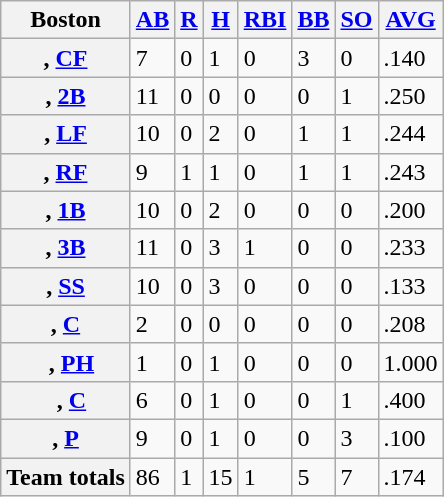<table class="wikitable sortable plainrowheaders" border="2">
<tr>
<th>Boston</th>
<th><a href='#'>AB</a></th>
<th><a href='#'>R</a></th>
<th><a href='#'>H</a></th>
<th><a href='#'>RBI</a></th>
<th><a href='#'>BB</a></th>
<th><a href='#'>SO</a></th>
<th><a href='#'>AVG</a></th>
</tr>
<tr>
<th scope="row">, <a href='#'>CF</a></th>
<td>7</td>
<td>0</td>
<td>1</td>
<td>0</td>
<td>3</td>
<td>0</td>
<td>.140</td>
</tr>
<tr>
<th scope="row">, <a href='#'>2B</a></th>
<td>11</td>
<td>0</td>
<td>0</td>
<td>0</td>
<td>0</td>
<td>1</td>
<td>.250</td>
</tr>
<tr>
<th scope="row">, <a href='#'>LF</a></th>
<td>10</td>
<td>0</td>
<td>2</td>
<td>0</td>
<td>1</td>
<td>1</td>
<td>.244</td>
</tr>
<tr>
<th scope="row">, <a href='#'>RF</a></th>
<td>9</td>
<td>1</td>
<td>1</td>
<td>0</td>
<td>1</td>
<td>1</td>
<td>.243</td>
</tr>
<tr>
<th scope="row">, <a href='#'>1B</a></th>
<td>10</td>
<td>0</td>
<td>2</td>
<td>0</td>
<td>0</td>
<td>0</td>
<td>.200</td>
</tr>
<tr>
<th scope="row">, <a href='#'>3B</a></th>
<td>11</td>
<td>0</td>
<td>3</td>
<td>1</td>
<td>0</td>
<td>0</td>
<td>.233</td>
</tr>
<tr>
<th scope="row">, <a href='#'>SS</a></th>
<td>10</td>
<td>0</td>
<td>3</td>
<td>0</td>
<td>0</td>
<td>0</td>
<td>.133</td>
</tr>
<tr>
<th scope="row">, <a href='#'>C</a></th>
<td>2</td>
<td>0</td>
<td>0</td>
<td>0</td>
<td>0</td>
<td>0</td>
<td>.208</td>
</tr>
<tr>
<th scope="row">  , <a href='#'>PH</a></th>
<td>1</td>
<td>0</td>
<td>1</td>
<td>0</td>
<td>0</td>
<td>0</td>
<td>1.000</td>
</tr>
<tr>
<th scope="row">  , <a href='#'>C</a></th>
<td>6</td>
<td>0</td>
<td>1</td>
<td>0</td>
<td>0</td>
<td>1</td>
<td>.400</td>
</tr>
<tr>
<th scope="row">, <a href='#'>P</a></th>
<td>9</td>
<td>0</td>
<td>1</td>
<td>0</td>
<td>0</td>
<td>3</td>
<td>.100</td>
</tr>
<tr class="sortbottom">
<th scope="row"><strong>Team totals</strong></th>
<td>86</td>
<td>1</td>
<td>15</td>
<td>1</td>
<td>5</td>
<td>7</td>
<td>.174</td>
</tr>
</table>
